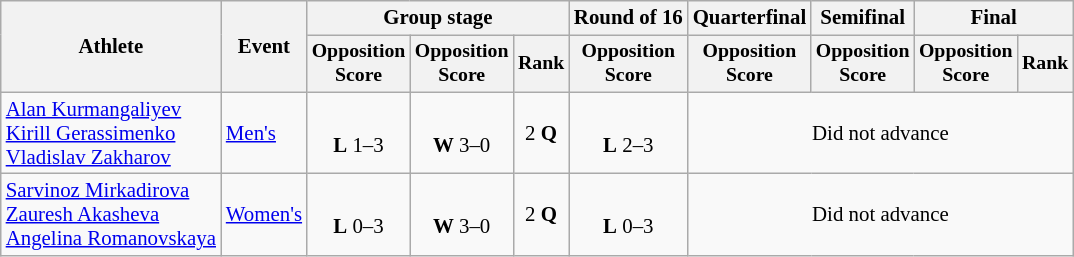<table class=wikitable style=font-size:87%;text-align:center>
<tr>
<th rowspan="2">Athlete</th>
<th rowspan="2">Event</th>
<th colspan="3">Group stage</th>
<th>Round of 16</th>
<th>Quarterfinal</th>
<th>Semifinal</th>
<th colspan="2">Final</th>
</tr>
<tr style="font-size:95%">
<th>Opposition<br>Score</th>
<th>Opposition<br>Score</th>
<th>Rank</th>
<th>Opposition<br>Score</th>
<th>Opposition<br>Score</th>
<th>Opposition<br>Score</th>
<th>Opposition<br>Score</th>
<th>Rank</th>
</tr>
<tr>
<td style="text-align:left"><a href='#'>Alan Kurmangaliyev</a><br><a href='#'>Kirill Gerassimenko</a><br><a href='#'>Vladislav Zakharov</a></td>
<td style="text-align:left"><a href='#'>Men's</a></td>
<td><br><strong>L</strong> 1–3</td>
<td><br><strong>W</strong> 3–0</td>
<td>2 <strong>Q</strong></td>
<td><br><strong>L</strong> 2–3</td>
<td colspan=4>Did not advance</td>
</tr>
<tr>
<td style="text-align:left"><a href='#'>Sarvinoz Mirkadirova</a><br><a href='#'>Zauresh Akasheva</a><br><a href='#'>Angelina Romanovskaya</a></td>
<td style="text-align:left"><a href='#'>Women's</a></td>
<td><br><strong>L</strong> 0–3</td>
<td><br><strong>W</strong> 3–0</td>
<td>2 <strong>Q</strong></td>
<td><br><strong>L</strong> 0–3</td>
<td colspan=4>Did not advance</td>
</tr>
</table>
